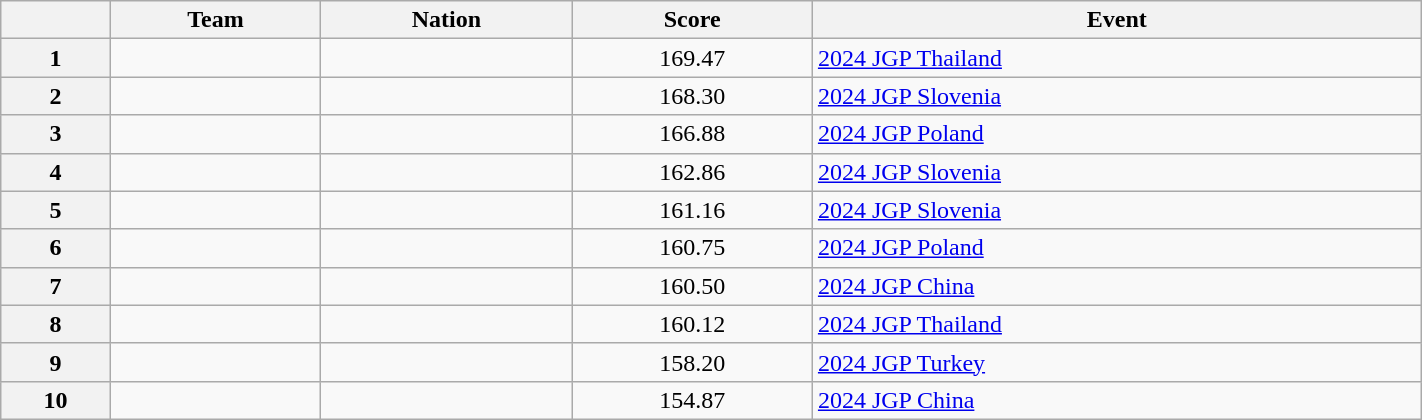<table class="wikitable sortable" style="text-align:left; width:75%">
<tr>
<th scope="col"></th>
<th scope="col">Team</th>
<th scope="col">Nation</th>
<th scope="col">Score</th>
<th scope="col">Event</th>
</tr>
<tr>
<th scope="row">1</th>
<td></td>
<td></td>
<td style="text-align:center">169.47</td>
<td><a href='#'>2024 JGP Thailand</a></td>
</tr>
<tr>
<th scope="row">2</th>
<td></td>
<td></td>
<td style="text-align:center">168.30</td>
<td><a href='#'>2024 JGP Slovenia</a></td>
</tr>
<tr>
<th scope="row">3</th>
<td></td>
<td></td>
<td style="text-align:center">166.88</td>
<td><a href='#'>2024 JGP Poland</a></td>
</tr>
<tr>
<th scope="row">4</th>
<td></td>
<td></td>
<td style="text-align:center">162.86</td>
<td><a href='#'>2024 JGP Slovenia</a></td>
</tr>
<tr>
<th scope="row">5</th>
<td></td>
<td></td>
<td style="text-align:center">161.16</td>
<td><a href='#'>2024 JGP Slovenia</a></td>
</tr>
<tr>
<th scope="row">6</th>
<td></td>
<td></td>
<td style="text-align:center">160.75</td>
<td><a href='#'>2024 JGP Poland</a></td>
</tr>
<tr>
<th scope="row">7</th>
<td></td>
<td></td>
<td style="text-align:center">160.50</td>
<td><a href='#'>2024 JGP China</a></td>
</tr>
<tr>
<th scope="row">8</th>
<td></td>
<td></td>
<td style="text-align:center">160.12</td>
<td><a href='#'>2024 JGP Thailand</a></td>
</tr>
<tr>
<th scope="row">9</th>
<td></td>
<td></td>
<td style="text-align:center">158.20</td>
<td><a href='#'>2024 JGP Turkey</a></td>
</tr>
<tr>
<th scope="row">10</th>
<td></td>
<td></td>
<td style="text-align:center">154.87</td>
<td><a href='#'>2024 JGP China</a></td>
</tr>
</table>
